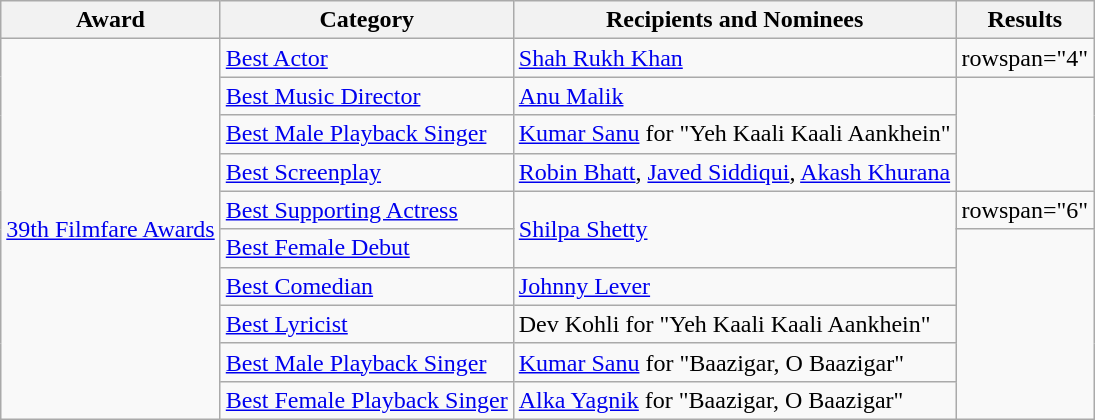<table class="wikitable plainrowheaders sortable">
<tr>
<th>Award</th>
<th>Category</th>
<th>Recipients and Nominees</th>
<th>Results</th>
</tr>
<tr>
<td rowspan="10"><a href='#'>39th Filmfare Awards</a></td>
<td><a href='#'>Best Actor</a></td>
<td><a href='#'>Shah Rukh Khan</a></td>
<td>rowspan="4" </td>
</tr>
<tr>
<td><a href='#'>Best Music Director</a></td>
<td><a href='#'>Anu Malik</a></td>
</tr>
<tr>
<td><a href='#'>Best Male Playback Singer</a></td>
<td><a href='#'>Kumar Sanu</a> for "Yeh Kaali Kaali Aankhein"</td>
</tr>
<tr>
<td><a href='#'>Best Screenplay</a></td>
<td><a href='#'>Robin Bhatt</a>, <a href='#'>Javed Siddiqui</a>, <a href='#'>Akash Khurana</a></td>
</tr>
<tr>
<td><a href='#'>Best Supporting Actress</a></td>
<td rowspan="2"><a href='#'>Shilpa Shetty</a></td>
<td>rowspan="6" </td>
</tr>
<tr>
<td><a href='#'>Best Female Debut</a></td>
</tr>
<tr>
<td><a href='#'>Best Comedian</a></td>
<td><a href='#'>Johnny Lever</a></td>
</tr>
<tr>
<td><a href='#'>Best Lyricist</a></td>
<td>Dev Kohli for "Yeh Kaali Kaali Aankhein"</td>
</tr>
<tr>
<td><a href='#'>Best Male Playback Singer</a></td>
<td><a href='#'>Kumar Sanu</a> for "Baazigar, O Baazigar"</td>
</tr>
<tr>
<td><a href='#'>Best Female Playback Singer</a></td>
<td><a href='#'>Alka Yagnik</a> for "Baazigar, O Baazigar"</td>
</tr>
</table>
